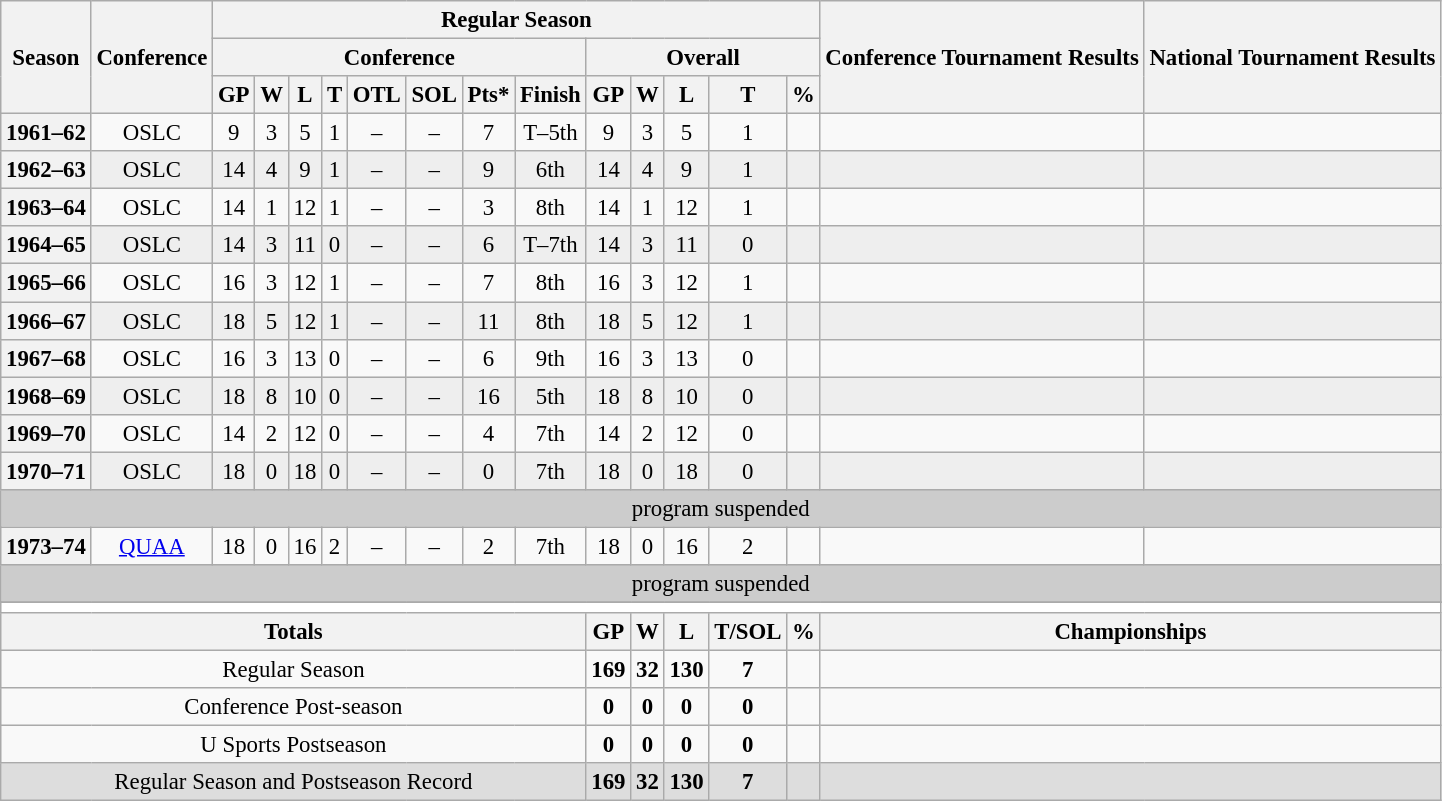<table class="wikitable" style="text-align: center; font-size: 95%">
<tr>
<th rowspan="3">Season</th>
<th rowspan="3">Conference</th>
<th colspan="13">Regular Season</th>
<th rowspan="3">Conference Tournament Results</th>
<th rowspan="3">National Tournament Results</th>
</tr>
<tr>
<th colspan="8">Conference</th>
<th colspan="5">Overall</th>
</tr>
<tr>
<th>GP</th>
<th>W</th>
<th>L</th>
<th>T</th>
<th>OTL</th>
<th>SOL</th>
<th>Pts*</th>
<th>Finish</th>
<th>GP</th>
<th>W</th>
<th>L</th>
<th>T</th>
<th>%</th>
</tr>
<tr>
<th>1961–62</th>
<td>OSLC</td>
<td>9</td>
<td>3</td>
<td>5</td>
<td>1</td>
<td>–</td>
<td>–</td>
<td>7</td>
<td>T–5th</td>
<td>9</td>
<td>3</td>
<td>5</td>
<td>1</td>
<td></td>
<td align="left"></td>
<td align="left"></td>
</tr>
<tr bgcolor=eeeeee>
<th>1962–63</th>
<td>OSLC</td>
<td>14</td>
<td>4</td>
<td>9</td>
<td>1</td>
<td>–</td>
<td>–</td>
<td>9</td>
<td>6th</td>
<td>14</td>
<td>4</td>
<td>9</td>
<td>1</td>
<td></td>
<td align="left"></td>
<td align="left"></td>
</tr>
<tr>
<th>1963–64</th>
<td>OSLC</td>
<td>14</td>
<td>1</td>
<td>12</td>
<td>1</td>
<td>–</td>
<td>–</td>
<td>3</td>
<td>8th</td>
<td>14</td>
<td>1</td>
<td>12</td>
<td>1</td>
<td></td>
<td align="left"></td>
<td align="left"></td>
</tr>
<tr bgcolor=eeeeee>
<th>1964–65</th>
<td>OSLC</td>
<td>14</td>
<td>3</td>
<td>11</td>
<td>0</td>
<td>–</td>
<td>–</td>
<td>6</td>
<td>T–7th</td>
<td>14</td>
<td>3</td>
<td>11</td>
<td>0</td>
<td></td>
<td align="left"></td>
<td align="left"></td>
</tr>
<tr>
<th>1965–66</th>
<td>OSLC</td>
<td>16</td>
<td>3</td>
<td>12</td>
<td>1</td>
<td>–</td>
<td>–</td>
<td>7</td>
<td>8th</td>
<td>16</td>
<td>3</td>
<td>12</td>
<td>1</td>
<td></td>
<td align="left"></td>
<td align="left"></td>
</tr>
<tr bgcolor=eeeeee>
<th>1966–67</th>
<td>OSLC</td>
<td>18</td>
<td>5</td>
<td>12</td>
<td>1</td>
<td>–</td>
<td>–</td>
<td>11</td>
<td>8th</td>
<td>18</td>
<td>5</td>
<td>12</td>
<td>1</td>
<td></td>
<td align="left"></td>
<td align="left"></td>
</tr>
<tr>
<th>1967–68</th>
<td>OSLC</td>
<td>16</td>
<td>3</td>
<td>13</td>
<td>0</td>
<td>–</td>
<td>–</td>
<td>6</td>
<td>9th</td>
<td>16</td>
<td>3</td>
<td>13</td>
<td>0</td>
<td></td>
<td align="left"></td>
<td align="left"></td>
</tr>
<tr bgcolor=eeeeee>
<th>1968–69</th>
<td>OSLC</td>
<td>18</td>
<td>8</td>
<td>10</td>
<td>0</td>
<td>–</td>
<td>–</td>
<td>16</td>
<td>5th</td>
<td>18</td>
<td>8</td>
<td>10</td>
<td>0</td>
<td></td>
<td align="left"></td>
<td align="left"></td>
</tr>
<tr>
<th>1969–70</th>
<td>OSLC</td>
<td>14</td>
<td>2</td>
<td>12</td>
<td>0</td>
<td>–</td>
<td>–</td>
<td>4</td>
<td>7th</td>
<td>14</td>
<td>2</td>
<td>12</td>
<td>0</td>
<td></td>
<td align="left"></td>
<td align="left"></td>
</tr>
<tr bgcolor=eeeeee>
<th>1970–71</th>
<td>OSLC</td>
<td>18</td>
<td>0</td>
<td>18</td>
<td>0</td>
<td>–</td>
<td>–</td>
<td>0</td>
<td>7th</td>
<td>18</td>
<td>0</td>
<td>18</td>
<td>0</td>
<td></td>
<td align="left"></td>
<td align="left"></td>
</tr>
<tr bgcolor=cccccc>
<td colspan=18>program suspended</td>
</tr>
<tr>
<th>1973–74</th>
<td><a href='#'>QUAA</a></td>
<td>18</td>
<td>0</td>
<td>16</td>
<td>2</td>
<td>–</td>
<td>–</td>
<td>2</td>
<td>7th</td>
<td>18</td>
<td>0</td>
<td>16</td>
<td>2</td>
<td></td>
<td align="left"></td>
<td align="left"></td>
</tr>
<tr bgcolor=cccccc>
<td colspan=18>program suspended</td>
</tr>
<tr>
</tr>
<tr ->
</tr>
<tr>
<td colspan="17" style="background:#fff;"></td>
</tr>
<tr>
<th colspan="10">Totals</th>
<th>GP</th>
<th>W</th>
<th>L</th>
<th>T/SOL</th>
<th>%</th>
<th colspan="2">Championships</th>
</tr>
<tr>
<td colspan="10">Regular Season</td>
<td><strong>169</strong></td>
<td><strong>32</strong></td>
<td><strong>130</strong></td>
<td><strong>7</strong></td>
<td><strong></strong></td>
<td colspan="2" align="left"></td>
</tr>
<tr>
<td colspan="10">Conference Post-season</td>
<td><strong>0</strong></td>
<td><strong>0</strong></td>
<td><strong>0</strong></td>
<td><strong>0</strong></td>
<td><strong></strong></td>
<td colspan="2" align="left"></td>
</tr>
<tr>
<td colspan="10">U Sports Postseason</td>
<td><strong>0</strong></td>
<td><strong>0</strong></td>
<td><strong>0</strong></td>
<td><strong>0</strong></td>
<td><strong></strong></td>
<td colspan="2" align="left"></td>
</tr>
<tr bgcolor=dddddd>
<td colspan="10">Regular Season and Postseason Record</td>
<td><strong>169</strong></td>
<td><strong>32</strong></td>
<td><strong>130</strong></td>
<td><strong>7</strong></td>
<td><strong></strong></td>
<td colspan="2" align="left"></td>
</tr>
</table>
